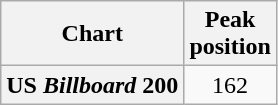<table class="wikitable sortable plainrowheaders" style="text-align:center">
<tr>
<th scope="col">Chart</th>
<th scope="col">Peak<br>position</th>
</tr>
<tr>
<th scope="row">US <em>Billboard</em> 200</th>
<td style="text-align:center;">162</td>
</tr>
</table>
